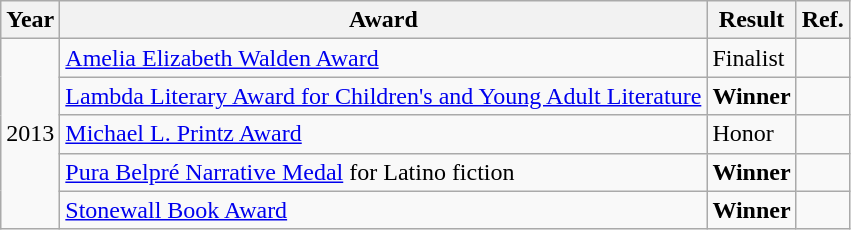<table class="wikitable">
<tr>
<th>Year</th>
<th>Award</th>
<th>Result</th>
<th>Ref.</th>
</tr>
<tr>
<td rowspan="5">2013</td>
<td><a href='#'>Amelia Elizabeth Walden Award</a></td>
<td>Finalist</td>
<td></td>
</tr>
<tr>
<td><a href='#'>Lambda Literary Award for Children's and Young Adult Literature</a></td>
<td><strong>Winner</strong></td>
<td></td>
</tr>
<tr>
<td><a href='#'>Michael L. Printz Award</a></td>
<td>Honor</td>
<td></td>
</tr>
<tr>
<td><a href='#'>Pura Belpré Narrative Medal</a> for Latino fiction</td>
<td><strong>Winner</strong></td>
<td></td>
</tr>
<tr>
<td><a href='#'>Stonewall Book Award</a></td>
<td><strong>Winner</strong></td>
<td></td>
</tr>
</table>
